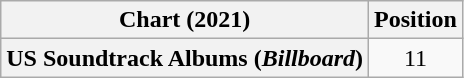<table class="wikitable plainrowheaders" style="text-align:center">
<tr>
<th scope="col">Chart (2021)</th>
<th scope="col">Position</th>
</tr>
<tr>
<th scope="row">US Soundtrack Albums (<em>Billboard</em>)</th>
<td>11</td>
</tr>
</table>
